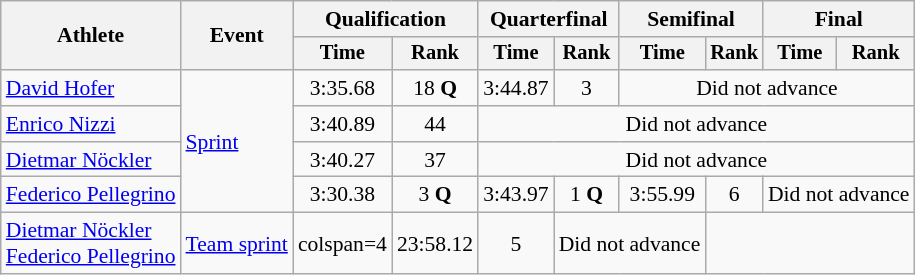<table class="wikitable" style="font-size:90%">
<tr>
<th rowspan="2">Athlete</th>
<th rowspan="2">Event</th>
<th colspan="2">Qualification</th>
<th colspan="2">Quarterfinal</th>
<th colspan="2">Semifinal</th>
<th colspan="2">Final</th>
</tr>
<tr style="font-size:95%">
<th>Time</th>
<th>Rank</th>
<th>Time</th>
<th>Rank</th>
<th>Time</th>
<th>Rank</th>
<th>Time</th>
<th>Rank</th>
</tr>
<tr align=center>
<td align=left><a href='#'>David Hofer</a></td>
<td align=left rowspan=4><a href='#'>Sprint</a></td>
<td>3:35.68</td>
<td>18 <strong>Q</strong></td>
<td>3:44.87</td>
<td>3</td>
<td colspan=4>Did not advance</td>
</tr>
<tr align=center>
<td align=left><a href='#'>Enrico Nizzi</a></td>
<td>3:40.89</td>
<td>44</td>
<td colspan=6>Did not advance</td>
</tr>
<tr align=center>
<td align=left><a href='#'>Dietmar Nöckler</a></td>
<td>3:40.27</td>
<td>37</td>
<td colspan=6>Did not advance</td>
</tr>
<tr align=center>
<td align=left><a href='#'>Federico Pellegrino</a></td>
<td>3:30.38</td>
<td>3 <strong>Q</strong></td>
<td>3:43.97</td>
<td>1 <strong>Q</strong></td>
<td>3:55.99</td>
<td>6</td>
<td colspan=2>Did not advance</td>
</tr>
<tr align=center>
<td align=left><a href='#'>Dietmar Nöckler</a><br><a href='#'>Federico Pellegrino</a></td>
<td align=left><a href='#'>Team sprint</a></td>
<td>colspan=4 </td>
<td>23:58.12</td>
<td>5</td>
<td colspan=2>Did not advance</td>
</tr>
</table>
